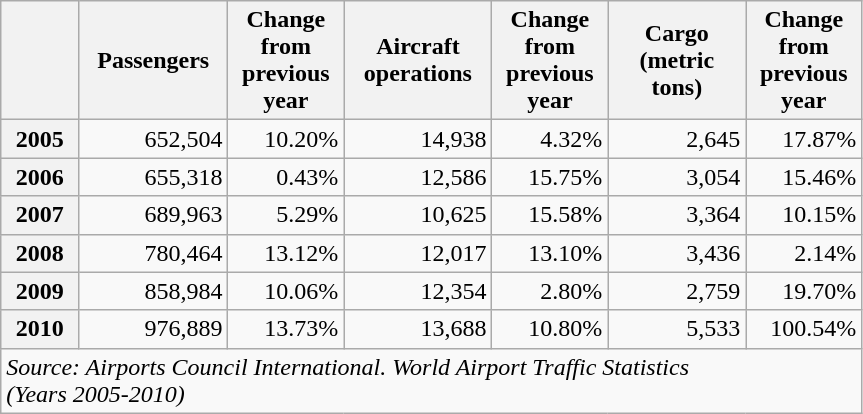<table class="wikitable"  style="text-align:right; width:575px">
<tr>
<th style="width:50px"></th>
<th style="width:100px">Passengers</th>
<th style="width:75px">Change from previous year</th>
<th style="width:100px">Aircraft operations</th>
<th style="width:75px">Change from previous year</th>
<th style="width:100px">Cargo<br>(metric tons)</th>
<th style="width:75px">Change from previous year</th>
</tr>
<tr>
<th>2005</th>
<td>652,504</td>
<td> 10.20%</td>
<td>14,938</td>
<td>  4.32%</td>
<td>2,645</td>
<td> 17.87%</td>
</tr>
<tr>
<th>2006</th>
<td>655,318</td>
<td>  0.43%</td>
<td>12,586</td>
<td> 15.75%</td>
<td>3,054</td>
<td> 15.46%</td>
</tr>
<tr>
<th>2007</th>
<td>689,963</td>
<td>  5.29%</td>
<td>10,625</td>
<td> 15.58%</td>
<td>3,364</td>
<td> 10.15%</td>
</tr>
<tr>
<th>2008</th>
<td>780,464</td>
<td> 13.12%</td>
<td>12,017</td>
<td> 13.10%</td>
<td>3,436</td>
<td>  2.14%</td>
</tr>
<tr>
<th>2009</th>
<td>858,984</td>
<td> 10.06%</td>
<td>12,354</td>
<td>  2.80%</td>
<td>2,759</td>
<td> 19.70%</td>
</tr>
<tr>
<th>2010</th>
<td>976,889</td>
<td> 13.73%</td>
<td>13,688</td>
<td> 10.80%</td>
<td>5,533</td>
<td>100.54%</td>
</tr>
<tr>
<td colspan="7" style="text-align:left;"><em>Source: Airports Council International. World Airport Traffic Statistics<br>(Years 2005-2010)</em></td>
</tr>
</table>
